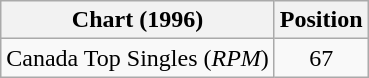<table class="wikitable sortable">
<tr>
<th>Chart (1996)</th>
<th>Position</th>
</tr>
<tr>
<td align="left">Canada Top Singles (<em>RPM</em>)</td>
<td align="center">67</td>
</tr>
</table>
